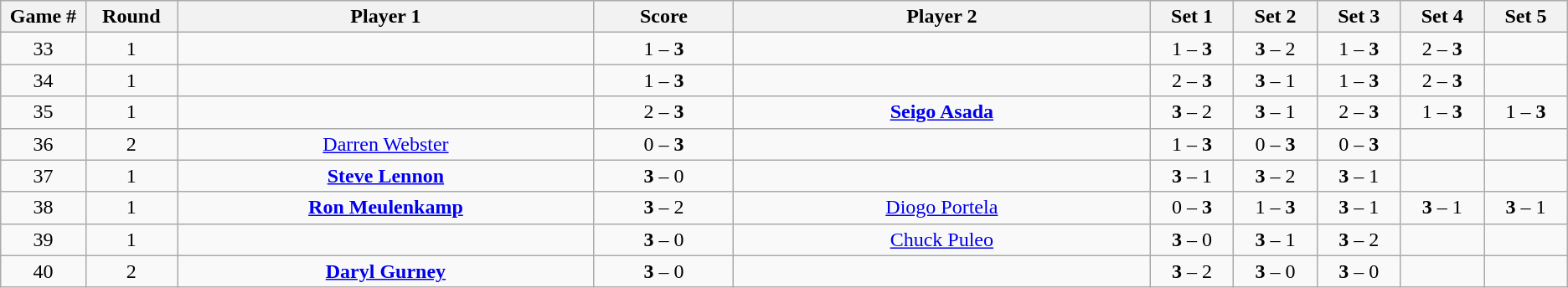<table class="wikitable">
<tr>
<th width="2%">Game #</th>
<th width="2%">Round</th>
<th width="15%">Player 1</th>
<th width="5%">Score</th>
<th width="15%">Player 2</th>
<th width="3%">Set 1</th>
<th width="3%">Set 2</th>
<th width="3%">Set 3</th>
<th width="3%">Set 4</th>
<th width="3%">Set 5</th>
</tr>
<tr style=text-align:center;">
<td>33</td>
<td>1</td>
<td></td>
<td>1 – <strong>3</strong></td>
<td></td>
<td>1 – <strong>3</strong></td>
<td><strong>3</strong> – 2</td>
<td>1 – <strong>3</strong></td>
<td>2 – <strong>3</strong></td>
<td></td>
</tr>
<tr style=text-align:center;">
<td>34</td>
<td>1</td>
<td></td>
<td>1 – <strong>3</strong></td>
<td></td>
<td>2 – <strong>3</strong></td>
<td><strong>3</strong> – 1</td>
<td>1 – <strong>3</strong></td>
<td>2 – <strong>3</strong></td>
<td></td>
</tr>
<tr style=text-align:center;">
<td>35</td>
<td>1</td>
<td></td>
<td>2 – <strong>3</strong></td>
<td><strong><a href='#'>Seigo Asada</a></strong> </td>
<td><strong>3</strong> – 2</td>
<td><strong>3</strong> – 1</td>
<td>2 – <strong>3</strong></td>
<td>1 – <strong>3</strong></td>
<td>1 – <strong>3</strong></td>
</tr>
<tr style=text-align:center;">
<td>36</td>
<td>2</td>
<td> <a href='#'>Darren Webster</a></td>
<td>0 – <strong>3</strong></td>
<td></td>
<td>1 – <strong>3</strong></td>
<td>0 – <strong>3</strong></td>
<td>0 – <strong>3</strong></td>
<td></td>
<td></td>
</tr>
<tr style=text-align:center;">
<td>37</td>
<td>1</td>
<td> <strong><a href='#'>Steve Lennon</a></strong></td>
<td><strong>3</strong> – 0</td>
<td> </td>
<td><strong>3</strong> – 1</td>
<td><strong>3</strong> – 2</td>
<td><strong>3</strong> – 1</td>
<td></td>
<td></td>
</tr>
<tr style=text-align:center;">
<td>38</td>
<td>1</td>
<td> <strong><a href='#'>Ron Meulenkamp</a></strong></td>
<td><strong>3</strong> – 2</td>
<td><a href='#'>Diogo Portela</a> </td>
<td>0 – <strong>3</strong></td>
<td>1 – <strong>3</strong></td>
<td><strong>3</strong> – 1</td>
<td><strong>3</strong> – 1</td>
<td><strong>3</strong> – 1</td>
</tr>
<tr style=text-align:center;">
<td>39</td>
<td>1</td>
<td></td>
<td><strong>3</strong> – 0</td>
<td><a href='#'>Chuck Puleo</a> </td>
<td><strong>3</strong> – 0</td>
<td><strong>3</strong> – 1</td>
<td><strong>3</strong> – 2</td>
<td></td>
<td></td>
</tr>
<tr style=text-align:center;"">
<td>40</td>
<td>2</td>
<td> <strong><a href='#'>Daryl Gurney</a></strong></td>
<td><strong>3</strong> – 0</td>
<td></td>
<td><strong>3</strong> – 2</td>
<td><strong>3</strong> – 0</td>
<td><strong>3</strong> – 0</td>
<td></td>
<td></td>
</tr>
</table>
